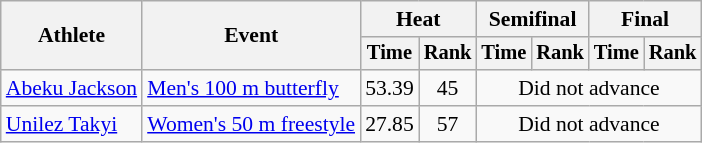<table class=wikitable style="font-size:90%">
<tr>
<th rowspan="2">Athlete</th>
<th rowspan="2">Event</th>
<th colspan="2">Heat</th>
<th colspan="2">Semifinal</th>
<th colspan="2">Final</th>
</tr>
<tr style="font-size:95%">
<th>Time</th>
<th>Rank</th>
<th>Time</th>
<th>Rank</th>
<th>Time</th>
<th>Rank</th>
</tr>
<tr align=center>
<td align=left><a href='#'>Abeku Jackson</a></td>
<td align=left><a href='#'>Men's 100 m butterfly</a></td>
<td>53.39</td>
<td>45</td>
<td colspan="4">Did not advance</td>
</tr>
<tr align=center>
<td align=left><a href='#'>Unilez Takyi</a></td>
<td align=left><a href='#'>Women's 50 m freestyle</a></td>
<td>27.85</td>
<td>57</td>
<td colspan="4">Did not advance</td>
</tr>
</table>
